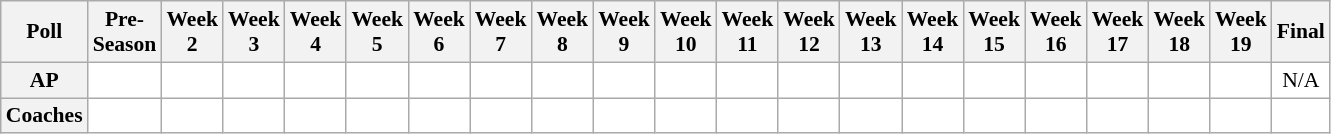<table class="wikitable" style="white-space:nowrap;font-size:90%">
<tr>
<th>Poll</th>
<th>Pre-<br>Season</th>
<th>Week<br>2</th>
<th>Week<br>3</th>
<th>Week<br>4</th>
<th>Week<br>5</th>
<th>Week<br>6</th>
<th>Week<br>7</th>
<th>Week<br>8</th>
<th>Week<br>9</th>
<th>Week<br>10</th>
<th>Week<br>11</th>
<th>Week<br>12</th>
<th>Week<br>13</th>
<th>Week<br>14</th>
<th>Week<br>15</th>
<th>Week<br>16</th>
<th>Week<br>17</th>
<th>Week<br>18</th>
<th>Week<br>19</th>
<th>Final</th>
</tr>
<tr style="text-align:center;">
<th>AP</th>
<td style="background:#FFF;"></td>
<td style="background:#FFF;"></td>
<td style="background:#FFF;"></td>
<td style="background:#FFF;"></td>
<td style="background:#FFF;"></td>
<td style="background:#FFF;"></td>
<td style="background:#FFF;"></td>
<td style="background:#FFF;"></td>
<td style="background:#FFF;"></td>
<td style="background:#FFF;"></td>
<td style="background:#FFF;"></td>
<td style="background:#FFF;"></td>
<td style="background:#FFF;"></td>
<td style="background:#FFF;"></td>
<td style="background:#FFF;"></td>
<td style="background:#FFF;"></td>
<td style="background:#FFF;"></td>
<td style="background:#FFF;"></td>
<td style="background:#FFF;"></td>
<td style="background:#FFF;">N/A</td>
</tr>
<tr style="text-align:center;">
<th>Coaches</th>
<td style="background:#FFF;"></td>
<td style="background:#FFF;"></td>
<td style="background:#FFF;"></td>
<td style="background:#FFF;"></td>
<td style="background:#FFF;"></td>
<td style="background:#FFF;"></td>
<td style="background:#FFF;"></td>
<td style="background:#FFF;"></td>
<td style="background:#FFF;"></td>
<td style="background:#FFF;"></td>
<td style="background:#FFF;"></td>
<td style="background:#FFF;"></td>
<td style="background:#FFF;"></td>
<td style="background:#FFF;"></td>
<td style="background:#FFF;"></td>
<td style="background:#FFF;"></td>
<td style="background:#FFF;"></td>
<td style="background:#FFF;"></td>
<td style="background:#FFF;"></td>
<td style="background:#FFF;"></td>
</tr>
</table>
